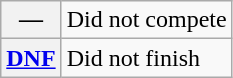<table class="wikitable">
<tr>
<th scope="row">—</th>
<td>Did not compete</td>
</tr>
<tr>
<th scope="row"><a href='#'>DNF</a></th>
<td>Did not finish</td>
</tr>
</table>
